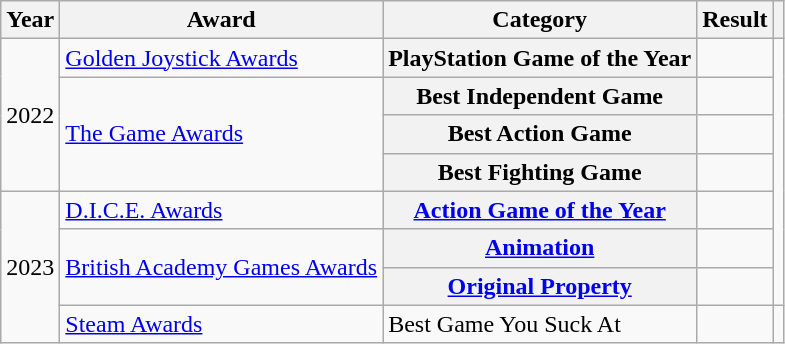<table class="wikitable sortable plainrowheaders">
<tr>
<th scope="col">Year</th>
<th scope="col">Award</th>
<th scope="col">Category</th>
<th scope="col">Result</th>
<th scope="col" class="unsortable"></th>
</tr>
<tr>
<td rowspan="4" style="text-align:center;">2022</td>
<td><a href='#'>Golden Joystick Awards</a></td>
<th scope="row">PlayStation Game of the Year</th>
<td></td>
</tr>
<tr>
<td rowspan="3"><a href='#'>The Game Awards</a></td>
<th scope="row">Best Independent Game</th>
<td></td>
</tr>
<tr>
<th scope="row">Best Action Game</th>
<td></td>
</tr>
<tr>
<th scope="row">Best Fighting Game</th>
<td></td>
</tr>
<tr>
<td style="text-align:center;" rowspan=4>2023</td>
<td><a href='#'>D.I.C.E. Awards</a></td>
<th scope="row"><a href='#'>Action Game of the Year</a></th>
<td></td>
</tr>
<tr>
<td rowspan=2><a href='#'>British Academy Games Awards</a></td>
<th scope="row"><a href='#'>Animation</a></th>
<td></td>
</tr>
<tr>
<th scope="row"><a href='#'>Original Property</a></th>
<td></td>
</tr>
<tr>
<td><a href='#'>Steam Awards</a></td>
<td>Best Game You Suck At</td>
<td></td>
<td style="text-align:center;"></td>
</tr>
</table>
